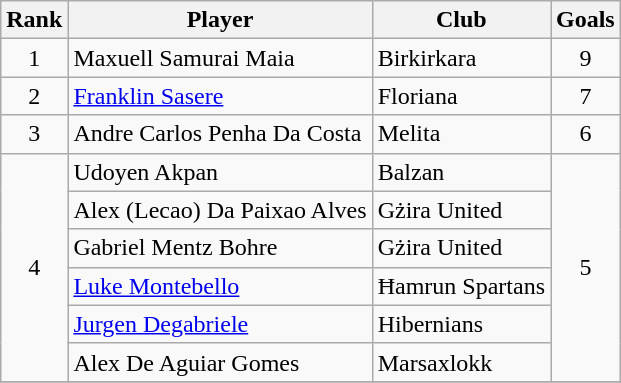<table class="wikitable">
<tr>
<th>Rank</th>
<th>Player</th>
<th>Club</th>
<th>Goals</th>
</tr>
<tr>
<td align="center"rowspan="1">1</td>
<td> Maxuell Samurai Maia</td>
<td>Birkirkara</td>
<td align="center"rowspan="1">9</td>
</tr>
<tr>
<td align="center"rowspan="1">2</td>
<td> <a href='#'>Franklin Sasere</a></td>
<td>Floriana</td>
<td align="center"rowspan="1">7</td>
</tr>
<tr>
<td align="center"rowspan="1">3</td>
<td> Andre Carlos Penha Da Costa</td>
<td>Melita</td>
<td align="center"rowspan="1">6</td>
</tr>
<tr>
<td align="center"rowspan="6">4</td>
<td> Udoyen Akpan</td>
<td>Balzan</td>
<td align="center"rowspan="6">5</td>
</tr>
<tr>
<td> Alex (Lecao) Da Paixao Alves</td>
<td>Gżira United</td>
</tr>
<tr>
<td> Gabriel Mentz Bohre</td>
<td>Gżira United</td>
</tr>
<tr>
<td> <a href='#'>Luke Montebello</a></td>
<td>Ħamrun Spartans</td>
</tr>
<tr>
<td> <a href='#'>Jurgen Degabriele</a></td>
<td>Hibernians</td>
</tr>
<tr>
<td> Alex De Aguiar Gomes</td>
<td>Marsaxlokk</td>
</tr>
<tr>
</tr>
</table>
